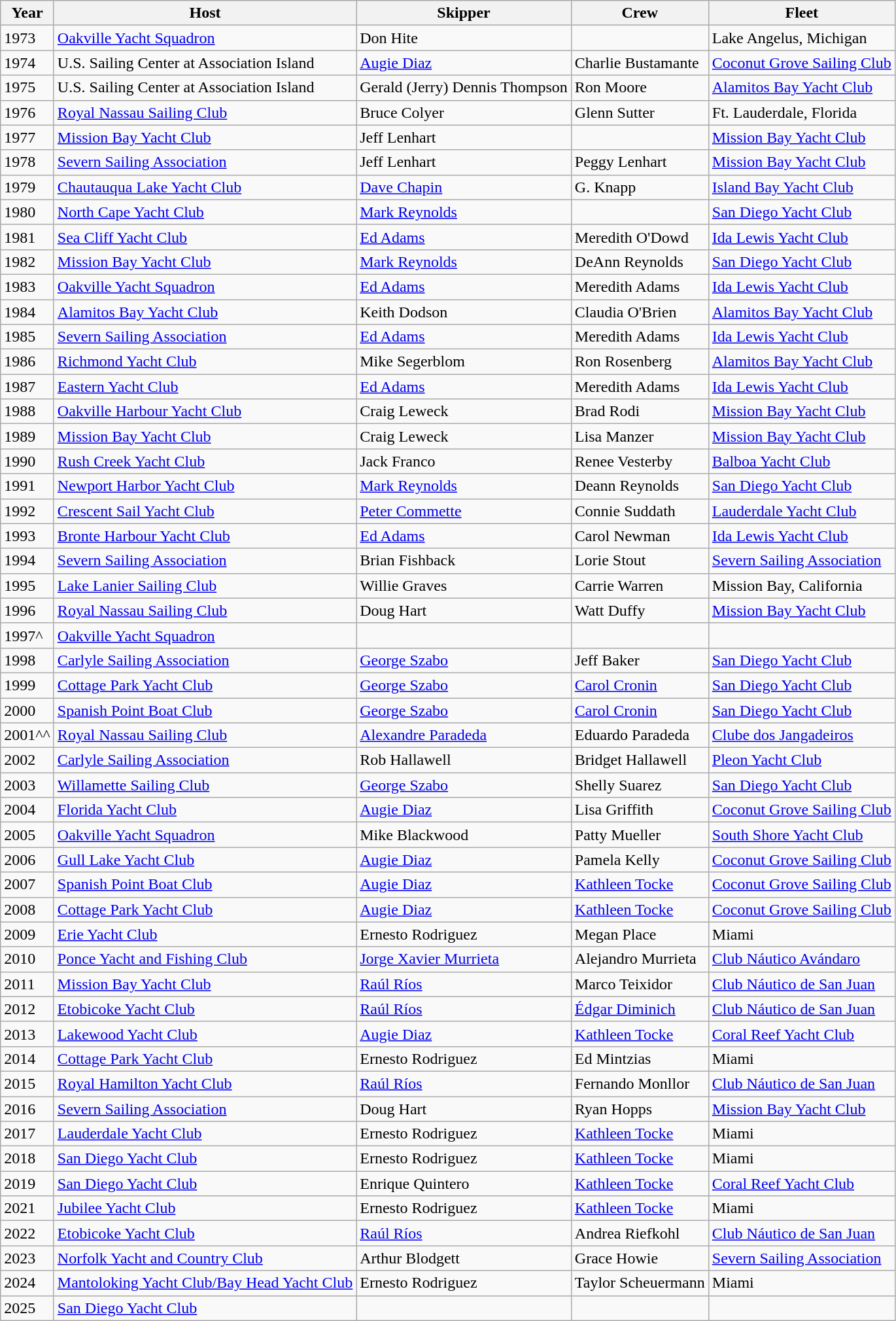<table class="wikitable">
<tr>
<th>Year</th>
<th>Host</th>
<th>Skipper</th>
<th>Crew</th>
<th>Fleet</th>
</tr>
<tr>
<td>1973</td>
<td> <a href='#'>Oakville Yacht Squadron</a></td>
<td>Don Hite</td>
<td></td>
<td> Lake Angelus, Michigan</td>
</tr>
<tr>
<td>1974</td>
<td> U.S. Sailing Center at Association Island</td>
<td><a href='#'>Augie Diaz</a></td>
<td>Charlie Bustamante</td>
<td> <a href='#'>Coconut Grove Sailing Club</a></td>
</tr>
<tr>
<td>1975</td>
<td> U.S. Sailing Center at Association Island</td>
<td>Gerald (Jerry) Dennis Thompson</td>
<td>Ron Moore</td>
<td> <a href='#'>Alamitos Bay Yacht Club</a></td>
</tr>
<tr>
<td>1976</td>
<td> <a href='#'>Royal Nassau Sailing Club</a></td>
<td>Bruce Colyer</td>
<td>Glenn Sutter</td>
<td> Ft. Lauderdale, Florida</td>
</tr>
<tr>
<td>1977</td>
<td> <a href='#'>Mission Bay Yacht Club</a></td>
<td>Jeff Lenhart</td>
<td></td>
<td> <a href='#'>Mission Bay Yacht Club</a></td>
</tr>
<tr>
<td>1978</td>
<td> <a href='#'>Severn Sailing Association</a></td>
<td>Jeff Lenhart</td>
<td>Peggy Lenhart</td>
<td> <a href='#'>Mission Bay Yacht Club</a></td>
</tr>
<tr>
<td>1979</td>
<td> <a href='#'>Chautauqua Lake Yacht Club</a></td>
<td><a href='#'>Dave Chapin</a></td>
<td>G. Knapp</td>
<td> <a href='#'>Island Bay Yacht Club</a></td>
</tr>
<tr>
<td>1980</td>
<td> <a href='#'>North Cape Yacht Club</a></td>
<td><a href='#'>Mark Reynolds</a></td>
<td></td>
<td> <a href='#'>San Diego Yacht Club</a></td>
</tr>
<tr>
<td>1981</td>
<td> <a href='#'>Sea Cliff Yacht Club</a></td>
<td><a href='#'>Ed Adams</a></td>
<td>Meredith O'Dowd</td>
<td> <a href='#'>Ida Lewis Yacht Club</a></td>
</tr>
<tr>
<td>1982</td>
<td> <a href='#'>Mission Bay Yacht Club</a></td>
<td><a href='#'>Mark Reynolds</a></td>
<td>DeAnn Reynolds</td>
<td> <a href='#'>San Diego Yacht Club</a></td>
</tr>
<tr>
<td>1983</td>
<td> <a href='#'>Oakville Yacht Squadron</a></td>
<td><a href='#'>Ed Adams</a></td>
<td>Meredith Adams</td>
<td> <a href='#'>Ida Lewis Yacht Club</a></td>
</tr>
<tr>
<td>1984</td>
<td> <a href='#'>Alamitos Bay Yacht Club</a></td>
<td>Keith Dodson</td>
<td>Claudia O'Brien</td>
<td> <a href='#'>Alamitos Bay Yacht Club</a></td>
</tr>
<tr>
<td>1985</td>
<td> <a href='#'>Severn Sailing Association</a></td>
<td><a href='#'>Ed Adams</a></td>
<td>Meredith Adams</td>
<td> <a href='#'>Ida Lewis Yacht Club</a></td>
</tr>
<tr>
<td>1986</td>
<td> <a href='#'>Richmond Yacht Club</a></td>
<td>Mike Segerblom</td>
<td>Ron Rosenberg</td>
<td> <a href='#'>Alamitos Bay Yacht Club</a></td>
</tr>
<tr>
<td>1987</td>
<td> <a href='#'>Eastern Yacht Club</a></td>
<td><a href='#'>Ed Adams</a></td>
<td>Meredith Adams</td>
<td> <a href='#'>Ida Lewis Yacht Club</a></td>
</tr>
<tr>
<td>1988</td>
<td> <a href='#'>Oakville Harbour Yacht Club</a></td>
<td>Craig Leweck</td>
<td>Brad Rodi</td>
<td> <a href='#'>Mission Bay Yacht Club</a></td>
</tr>
<tr>
<td>1989</td>
<td> <a href='#'>Mission Bay Yacht Club</a></td>
<td>Craig Leweck</td>
<td>Lisa Manzer</td>
<td> <a href='#'>Mission Bay Yacht Club</a></td>
</tr>
<tr>
<td>1990</td>
<td> <a href='#'>Rush Creek Yacht Club</a></td>
<td>Jack Franco</td>
<td>Renee Vesterby</td>
<td> <a href='#'>Balboa Yacht Club</a></td>
</tr>
<tr>
<td>1991</td>
<td> <a href='#'>Newport Harbor Yacht Club</a></td>
<td><a href='#'>Mark Reynolds</a></td>
<td>Deann Reynolds</td>
<td> <a href='#'>San Diego Yacht Club</a></td>
</tr>
<tr>
<td>1992</td>
<td> <a href='#'>Crescent Sail Yacht Club</a></td>
<td><a href='#'>Peter Commette</a></td>
<td>Connie Suddath</td>
<td> <a href='#'>Lauderdale Yacht Club</a></td>
</tr>
<tr>
<td>1993</td>
<td> <a href='#'>Bronte Harbour Yacht Club</a></td>
<td><a href='#'>Ed Adams</a></td>
<td>Carol Newman</td>
<td> <a href='#'>Ida Lewis Yacht Club</a></td>
</tr>
<tr>
<td>1994</td>
<td> <a href='#'>Severn Sailing Association</a></td>
<td>Brian Fishback</td>
<td>Lorie Stout</td>
<td> <a href='#'>Severn Sailing Association</a></td>
</tr>
<tr>
<td>1995</td>
<td> <a href='#'>Lake Lanier Sailing Club</a></td>
<td>Willie Graves</td>
<td>Carrie Warren</td>
<td> Mission Bay, California</td>
</tr>
<tr>
<td>1996</td>
<td> <a href='#'>Royal Nassau Sailing Club</a></td>
<td>Doug Hart</td>
<td>Watt Duffy</td>
<td> <a href='#'>Mission Bay Yacht Club</a></td>
</tr>
<tr>
<td>1997^</td>
<td> <a href='#'>Oakville Yacht Squadron</a></td>
<td></td>
<td></td>
<td></td>
</tr>
<tr>
<td>1998</td>
<td> <a href='#'>Carlyle Sailing Association</a></td>
<td><a href='#'>George Szabo</a></td>
<td>Jeff Baker</td>
<td> <a href='#'>San Diego Yacht Club</a></td>
</tr>
<tr>
<td>1999</td>
<td> <a href='#'>Cottage Park Yacht Club</a></td>
<td><a href='#'>George Szabo</a></td>
<td><a href='#'>Carol Cronin</a></td>
<td> <a href='#'>San Diego Yacht Club</a></td>
</tr>
<tr>
<td>2000</td>
<td> <a href='#'>Spanish Point Boat Club</a></td>
<td><a href='#'>George Szabo</a></td>
<td><a href='#'>Carol Cronin</a></td>
<td> <a href='#'>San Diego Yacht Club</a></td>
</tr>
<tr>
<td>2001^^</td>
<td> <a href='#'>Royal Nassau Sailing Club</a></td>
<td><a href='#'>Alexandre Paradeda</a></td>
<td>Eduardo Paradeda</td>
<td> <a href='#'>Clube dos Jangadeiros</a></td>
</tr>
<tr>
<td>2002</td>
<td> <a href='#'>Carlyle Sailing Association</a></td>
<td>Rob Hallawell</td>
<td>Bridget Hallawell</td>
<td> <a href='#'>Pleon Yacht Club</a></td>
</tr>
<tr>
<td>2003</td>
<td> <a href='#'>Willamette Sailing Club</a></td>
<td><a href='#'>George Szabo</a></td>
<td>Shelly Suarez</td>
<td> <a href='#'>San Diego Yacht Club</a></td>
</tr>
<tr>
<td>2004</td>
<td> <a href='#'>Florida Yacht Club</a></td>
<td><a href='#'>Augie Diaz</a></td>
<td>Lisa Griffith</td>
<td> <a href='#'>Coconut Grove Sailing Club</a></td>
</tr>
<tr>
<td>2005</td>
<td> <a href='#'>Oakville Yacht Squadron</a></td>
<td>Mike Blackwood</td>
<td>Patty Mueller</td>
<td> <a href='#'>South Shore Yacht Club</a></td>
</tr>
<tr>
<td>2006</td>
<td> <a href='#'>Gull Lake Yacht Club</a></td>
<td><a href='#'>Augie Diaz</a></td>
<td>Pamela Kelly</td>
<td> <a href='#'>Coconut Grove Sailing Club</a></td>
</tr>
<tr>
<td>2007</td>
<td> <a href='#'>Spanish Point Boat Club</a></td>
<td><a href='#'>Augie Diaz</a></td>
<td><a href='#'>Kathleen Tocke</a></td>
<td> <a href='#'>Coconut Grove Sailing Club</a></td>
</tr>
<tr>
<td>2008</td>
<td> <a href='#'>Cottage Park Yacht Club</a></td>
<td><a href='#'>Augie Diaz</a></td>
<td><a href='#'>Kathleen Tocke</a></td>
<td> <a href='#'>Coconut Grove Sailing Club</a></td>
</tr>
<tr>
<td>2009</td>
<td> <a href='#'>Erie Yacht Club</a></td>
<td>Ernesto Rodriguez</td>
<td>Megan Place</td>
<td> Miami</td>
</tr>
<tr>
<td>2010</td>
<td> <a href='#'>Ponce Yacht and Fishing Club</a></td>
<td><a href='#'>Jorge Xavier Murrieta</a></td>
<td>Alejandro Murrieta</td>
<td> <a href='#'>Club Náutico Avándaro</a></td>
</tr>
<tr>
<td>2011</td>
<td> <a href='#'>Mission Bay Yacht Club</a></td>
<td><a href='#'>Raúl Ríos</a></td>
<td>Marco Teixidor</td>
<td> <a href='#'>Club Náutico de San Juan</a></td>
</tr>
<tr>
<td>2012</td>
<td> <a href='#'>Etobicoke Yacht Club</a></td>
<td><a href='#'>Raúl Ríos</a></td>
<td><a href='#'>Édgar Diminich</a></td>
<td> <a href='#'>Club Náutico de San Juan</a></td>
</tr>
<tr>
<td>2013</td>
<td> <a href='#'>Lakewood Yacht Club</a></td>
<td><a href='#'>Augie Diaz</a></td>
<td><a href='#'>Kathleen Tocke</a></td>
<td> <a href='#'>Coral Reef Yacht Club</a></td>
</tr>
<tr>
<td>2014</td>
<td> <a href='#'>Cottage Park Yacht Club</a></td>
<td>Ernesto Rodriguez</td>
<td>Ed Mintzias</td>
<td> Miami</td>
</tr>
<tr>
<td>2015</td>
<td> <a href='#'>Royal Hamilton Yacht Club</a></td>
<td><a href='#'>Raúl Ríos</a></td>
<td>Fernando Monllor</td>
<td> <a href='#'>Club Náutico de San Juan</a></td>
</tr>
<tr>
<td>2016</td>
<td> <a href='#'>Severn Sailing Association</a></td>
<td>Doug Hart</td>
<td>Ryan Hopps</td>
<td> <a href='#'>Mission Bay Yacht Club</a></td>
</tr>
<tr>
<td>2017</td>
<td> <a href='#'>Lauderdale Yacht Club</a></td>
<td>Ernesto Rodriguez</td>
<td><a href='#'>Kathleen Tocke</a></td>
<td> Miami</td>
</tr>
<tr>
<td>2018</td>
<td> <a href='#'>San Diego Yacht Club</a></td>
<td>Ernesto Rodriguez</td>
<td><a href='#'>Kathleen Tocke</a></td>
<td> Miami</td>
</tr>
<tr>
<td>2019</td>
<td> <a href='#'>San Diego Yacht Club</a></td>
<td>Enrique Quintero</td>
<td><a href='#'>Kathleen Tocke</a></td>
<td> <a href='#'>Coral Reef Yacht Club</a></td>
</tr>
<tr>
<td>2021</td>
<td> <a href='#'>Jubilee Yacht Club</a></td>
<td>Ernesto Rodriguez</td>
<td><a href='#'>Kathleen Tocke</a></td>
<td> Miami</td>
</tr>
<tr>
<td>2022</td>
<td> <a href='#'>Etobicoke Yacht Club</a></td>
<td><a href='#'>Raúl Ríos</a></td>
<td>Andrea Riefkohl</td>
<td> <a href='#'>Club Náutico de San Juan</a></td>
</tr>
<tr>
<td>2023</td>
<td> <a href='#'>Norfolk Yacht and Country Club</a></td>
<td>Arthur Blodgett</td>
<td>Grace Howie</td>
<td> <a href='#'>Severn Sailing Association</a></td>
</tr>
<tr>
<td>2024</td>
<td> <a href='#'>Mantoloking Yacht Club/Bay Head Yacht Club</a></td>
<td>Ernesto Rodriguez</td>
<td>Taylor Scheuermann</td>
<td> Miami</td>
</tr>
<tr>
<td>2025</td>
<td> <a href='#'>San Diego Yacht Club</a></td>
<td></td>
<td></td>
<td></td>
</tr>
</table>
